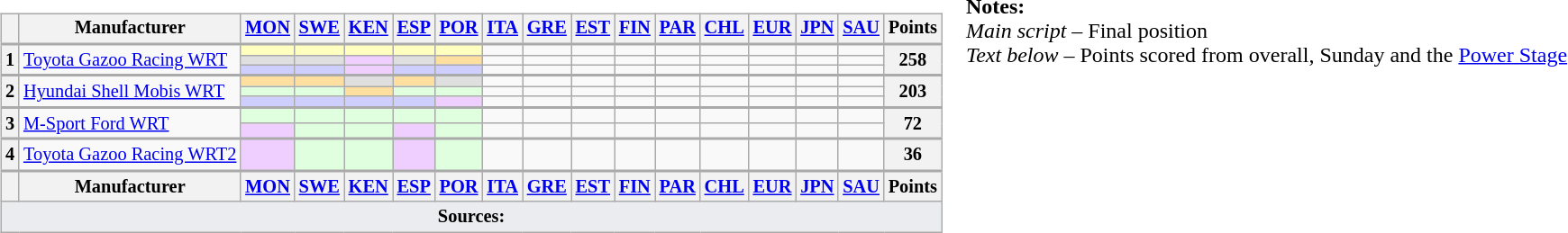<table>
<tr>
<td valign="top"><br><table class="wikitable" style="font-size: 85%; text-align: center">
<tr valign="top">
<th valign="middle"></th>
<th valign="middle">Manufacturer</th>
<th><a href='#'>MON</a><br></th>
<th><a href='#'>SWE</a><br></th>
<th><a href='#'>KEN</a><br></th>
<th><a href='#'>ESP</a><br></th>
<th><a href='#'>POR</a><br></th>
<th><a href='#'>ITA</a><br></th>
<th><a href='#'>GRE</a><br></th>
<th><a href='#'>EST</a><br></th>
<th><a href='#'>FIN</a><br></th>
<th><a href='#'>PAR</a><br></th>
<th><a href='#'>CHL</a><br></th>
<th><a href='#'>EUR</a><br></th>
<th><a href='#'>JPN</a><br></th>
<th><a href='#'>SAU</a><br></th>
<th valign="middle">Points</th>
</tr>
<tr style="border-top:2px solid #aaaaaa">
<th rowspan="3">1</th>
<td rowspan="3" align="left" nowrap> <a href='#'>Toyota Gazoo Racing WRT</a></td>
<td style="background:#ffffbf"></td>
<td style="background:#ffffbf"></td>
<td style="background:#ffffbf"></td>
<td style="background:#ffffbf"></td>
<td style="background:#ffffbf"></td>
<td></td>
<td></td>
<td></td>
<td></td>
<td></td>
<td></td>
<td></td>
<td></td>
<td></td>
<th rowspan="3">258</th>
</tr>
<tr>
<td style="background:#dfdfdf"></td>
<td style="background:#dfdfdf"></td>
<td style="background:#efcfff"></td>
<td style="background:#dfdfdf"></td>
<td style="background:#ffdf9f"></td>
<td></td>
<td></td>
<td></td>
<td></td>
<td></td>
<td></td>
<td></td>
<td></td>
<td></td>
</tr>
<tr>
<td style="background:#cfcfff"></td>
<td style="background:#cfcfff"></td>
<td style="background:#efcfff"></td>
<td style="background:#cfcfff"></td>
<td style="background:#cfcfff"></td>
<td></td>
<td></td>
<td></td>
<td></td>
<td></td>
<td></td>
<td></td>
<td></td>
<td></td>
</tr>
<tr style="border-top:2px solid #aaaaaa">
<th rowspan="3">2</th>
<td rowspan="3" align="left" nowrap> <a href='#'>Hyundai Shell Mobis WRT</a></td>
<td style="background:#ffdf9f"></td>
<td style="background:#ffdf9f"></td>
<td style="background:#dfdfdf"></td>
<td style="background:#ffdf9f"></td>
<td style="background:#dfdfdf"></td>
<td></td>
<td></td>
<td></td>
<td></td>
<td></td>
<td></td>
<td></td>
<td></td>
<td></td>
<th rowspan="3">203</th>
</tr>
<tr>
<td style="background:#dfffdf"></td>
<td style="background:#dfffdf"></td>
<td style="background:#ffdf9f"></td>
<td style="background:#dfffdf"></td>
<td style="background:#dfffdf"></td>
<td></td>
<td></td>
<td></td>
<td></td>
<td></td>
<td></td>
<td></td>
<td></td>
<td></td>
</tr>
<tr>
<td style="background:#cfcfff"></td>
<td style="background:#cfcfff"></td>
<td style="background:#cfcfff"></td>
<td style="background:#cfcfff"></td>
<td style="background:#efcfff"></td>
<td></td>
<td></td>
<td></td>
<td></td>
<td></td>
<td></td>
<td></td>
<td></td>
<td></td>
</tr>
<tr style="border-top:2px solid #aaaaaa">
<th rowspan="2">3</th>
<td rowspan="2" align="left" nowrap> <a href='#'>M-Sport Ford WRT</a></td>
<td style="background:#dfffdf"></td>
<td style="background:#dfffdf"></td>
<td style="background:#dfffdf"></td>
<td style="background:#dfffdf"></td>
<td style="background:#dfffdf"></td>
<td></td>
<td></td>
<td></td>
<td></td>
<td></td>
<td></td>
<td></td>
<td></td>
<td></td>
<th rowspan="2">72</th>
</tr>
<tr>
<td style="background:#efcfff"></td>
<td style="background:#dfffdf"></td>
<td style="background:#dfffdf"></td>
<td style="background:#efcfff"></td>
<td style="background:#dfffdf"></td>
<td></td>
<td></td>
<td></td>
<td></td>
<td></td>
<td></td>
<td></td>
<td></td>
<td></td>
</tr>
<tr style="border-top:2px solid #aaaaaa">
<th>4</th>
<td align="left" nowrap> <a href='#'>Toyota Gazoo Racing WRT2</a></td>
<td style="background:#efcfff"></td>
<td style="background:#dfffdf"></td>
<td style="background:#dfffdf"></td>
<td style="background:#efcfff"></td>
<td style="background:#dfffdf"></td>
<td></td>
<td></td>
<td></td>
<td></td>
<td></td>
<td></td>
<td></td>
<td></td>
<td></td>
<th>36</th>
</tr>
<tr style="border-top:2px solid #aaaaaa">
<th valign="middle"></th>
<th valign="middle">Manufacturer</th>
<th><a href='#'>MON</a><br></th>
<th><a href='#'>SWE</a><br></th>
<th><a href='#'>KEN</a><br></th>
<th><a href='#'>ESP</a><br></th>
<th><a href='#'>POR</a><br></th>
<th><a href='#'>ITA</a><br></th>
<th><a href='#'>GRE</a><br></th>
<th><a href='#'>EST</a><br></th>
<th><a href='#'>FIN</a><br></th>
<th><a href='#'>PAR</a><br></th>
<th><a href='#'>CHL</a><br></th>
<th><a href='#'>EUR</a><br></th>
<th><a href='#'>JPN</a><br></th>
<th><a href='#'>SAU</a><br></th>
<th valign="middle">Points</th>
</tr>
<tr>
<td colspan="17" style="background-color:#EAECF0;text-align:center"><strong>Sources:</strong></td>
</tr>
</table>
</td>
<td valign="top"><br>
<span><strong>Notes:</strong><br><em>Main script</em> – Final position<br><em>Text below</em> – Points scored from overall, Sunday and the <a href='#'>Power Stage</a></span></td>
</tr>
</table>
